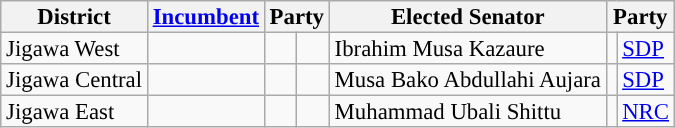<table class="sortable wikitable" style="font-size:95%;line-height:14px;">
<tr>
<th class="unsortable">District</th>
<th class="unsortable"><a href='#'>Incumbent</a></th>
<th colspan="2">Party</th>
<th class="unsortable">Elected Senator</th>
<th colspan="2">Party</th>
</tr>
<tr>
<td>Jigawa West</td>
<td></td>
<td></td>
<td></td>
<td>Ibrahim Musa Kazaure</td>
<td style="background:"></td>
<td><a href='#'>SDP</a></td>
</tr>
<tr>
<td>Jigawa Central</td>
<td></td>
<td></td>
<td></td>
<td>Musa Bako Abdullahi Aujara</td>
<td style="background:"></td>
<td><a href='#'>SDP</a></td>
</tr>
<tr>
<td>Jigawa East</td>
<td></td>
<td></td>
<td></td>
<td>Muhammad Ubali Shittu</td>
<td style="background:"></td>
<td><a href='#'>NRC</a></td>
</tr>
</table>
